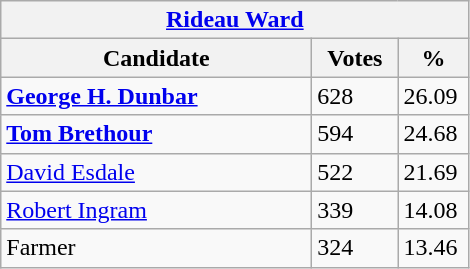<table class="wikitable">
<tr>
<th colspan="3"><a href='#'>Rideau Ward</a></th>
</tr>
<tr>
<th style="width: 200px">Candidate</th>
<th style="width: 50px">Votes</th>
<th style="width: 40px">%</th>
</tr>
<tr>
<td><strong><a href='#'>George H. Dunbar</a></strong></td>
<td>628</td>
<td>26.09</td>
</tr>
<tr>
<td><strong><a href='#'>Tom Brethour</a></strong></td>
<td>594</td>
<td>24.68</td>
</tr>
<tr>
<td><a href='#'>David Esdale</a></td>
<td>522</td>
<td>21.69</td>
</tr>
<tr>
<td><a href='#'>Robert Ingram</a></td>
<td>339</td>
<td>14.08</td>
</tr>
<tr>
<td>Farmer</td>
<td>324</td>
<td>13.46</td>
</tr>
</table>
